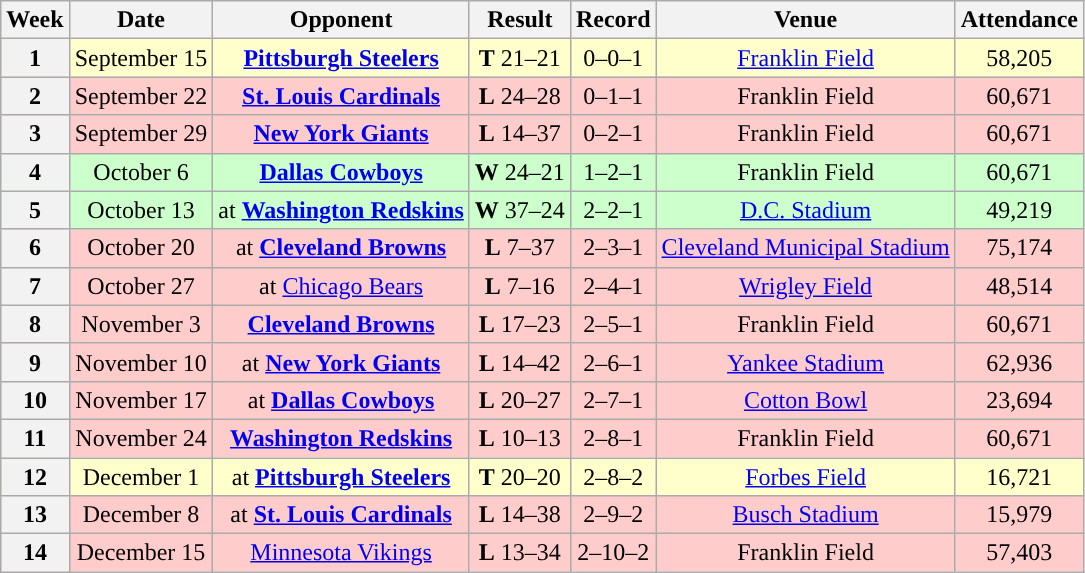<table class="wikitable" style="text-align:center">
<tr>
<th>Week</th>
<th>Date</th>
<th>Opponent</th>
<th>Result</th>
<th>Record</th>
<th>Venue</th>
<th>Attendance</th>
</tr>
<tr style="background:#ffc">
<th>1</th>
<td>September 15</td>
<td><strong><a href='#'>Pittsburgh Steelers</a></strong></td>
<td><strong>T</strong> 21–21</td>
<td>0–0–1</td>
<td><a href='#'>Franklin Field</a></td>
<td>58,205</td>
</tr>
<tr style="background:#fcc">
<th>2</th>
<td>September 22</td>
<td><strong><a href='#'>St. Louis Cardinals</a></strong></td>
<td><strong>L</strong> 24–28</td>
<td>0–1–1</td>
<td>Franklin Field</td>
<td>60,671</td>
</tr>
<tr style="background:#fcc">
<th>3</th>
<td>September 29</td>
<td><strong><a href='#'>New York Giants</a></strong></td>
<td><strong>L</strong> 14–37</td>
<td>0–2–1</td>
<td>Franklin Field</td>
<td>60,671</td>
</tr>
<tr style="background:#cfc">
<th>4</th>
<td>October 6</td>
<td><strong><a href='#'>Dallas Cowboys</a></strong></td>
<td><strong>W</strong> 24–21</td>
<td>1–2–1</td>
<td>Franklin Field</td>
<td>60,671</td>
</tr>
<tr style="background:#cfc">
<th>5</th>
<td>October 13</td>
<td>at <strong><a href='#'>Washington Redskins</a></strong></td>
<td><strong>W</strong> 37–24</td>
<td>2–2–1</td>
<td><a href='#'>D.C. Stadium</a></td>
<td>49,219</td>
</tr>
<tr style="background:#fcc">
<th>6</th>
<td>October 20</td>
<td>at <strong><a href='#'>Cleveland Browns</a></strong></td>
<td><strong>L</strong> 7–37</td>
<td>2–3–1</td>
<td><a href='#'>Cleveland Municipal Stadium</a></td>
<td>75,174</td>
</tr>
<tr style="background:#fcc">
<th>7</th>
<td>October 27</td>
<td>at <a href='#'>Chicago Bears</a></td>
<td><strong>L</strong> 7–16</td>
<td>2–4–1</td>
<td><a href='#'>Wrigley Field</a></td>
<td>48,514</td>
</tr>
<tr style="background:#fcc">
<th>8</th>
<td>November 3</td>
<td><strong><a href='#'>Cleveland Browns</a></strong></td>
<td><strong>L</strong> 17–23</td>
<td>2–5–1</td>
<td>Franklin Field</td>
<td>60,671</td>
</tr>
<tr style="background:#fcc">
<th>9</th>
<td>November 10</td>
<td>at <strong><a href='#'>New York Giants</a></strong></td>
<td><strong>L</strong> 14–42</td>
<td>2–6–1</td>
<td><a href='#'>Yankee Stadium</a></td>
<td>62,936</td>
</tr>
<tr style="background:#fcc">
<th>10</th>
<td>November 17</td>
<td>at <strong><a href='#'>Dallas Cowboys</a></strong></td>
<td><strong>L</strong> 20–27</td>
<td>2–7–1</td>
<td><a href='#'>Cotton Bowl</a></td>
<td>23,694</td>
</tr>
<tr style="background:#fcc">
<th>11</th>
<td>November 24</td>
<td><strong><a href='#'>Washington Redskins</a></strong></td>
<td><strong>L</strong> 10–13</td>
<td>2–8–1</td>
<td>Franklin Field</td>
<td>60,671</td>
</tr>
<tr style="background:#ffc">
<th>12</th>
<td>December 1</td>
<td>at <strong><a href='#'>Pittsburgh Steelers</a></strong></td>
<td><strong>T</strong> 20–20</td>
<td>2–8–2</td>
<td><a href='#'>Forbes Field</a></td>
<td>16,721</td>
</tr>
<tr style="background:#fcc">
<th>13</th>
<td>December 8</td>
<td>at <strong><a href='#'>St. Louis Cardinals</a></strong></td>
<td><strong>L</strong> 14–38</td>
<td>2–9–2</td>
<td><a href='#'>Busch Stadium</a></td>
<td>15,979</td>
</tr>
<tr style="background:#fcc">
<th>14</th>
<td>December 15</td>
<td><a href='#'>Minnesota Vikings</a></td>
<td><strong>L</strong> 13–34</td>
<td>2–10–2</td>
<td>Franklin Field</td>
<td>57,403</td>
</tr>
</table>
